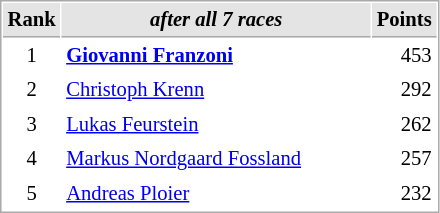<table cellspacing="1" cellpadding="3" style="border:1px solid #aaa; font-size:86%;">
<tr style="background:#e4e4e4;">
<th style="border-bottom:1px solid #aaa; width:10px;">Rank</th>
<th style="border-bottom:1px solid #aaa; width:200px; white-space:nowrap;"><em>after all 7 races</em></th>
<th style="border-bottom:1px solid #aaa; width:20px;">Points</th>
</tr>
<tr>
<td style="text-align:center;">1</td>
<td><strong> <a href='#'>Giovanni Franzoni</a></strong></td>
<td align="right">453</td>
</tr>
<tr>
<td style="text-align:center;">2</td>
<td> <a href='#'>Christoph Krenn</a></td>
<td align="right">292</td>
</tr>
<tr>
<td style="text-align:center;">3</td>
<td> <a href='#'>Lukas Feurstein</a></td>
<td align="right">262</td>
</tr>
<tr>
<td style="text-align:center;">4</td>
<td> <a href='#'>Markus Nordgaard Fossland</a></td>
<td align="right">257</td>
</tr>
<tr>
<td style="text-align:center;">5</td>
<td> <a href='#'>Andreas Ploier</a></td>
<td align="right">232</td>
</tr>
</table>
